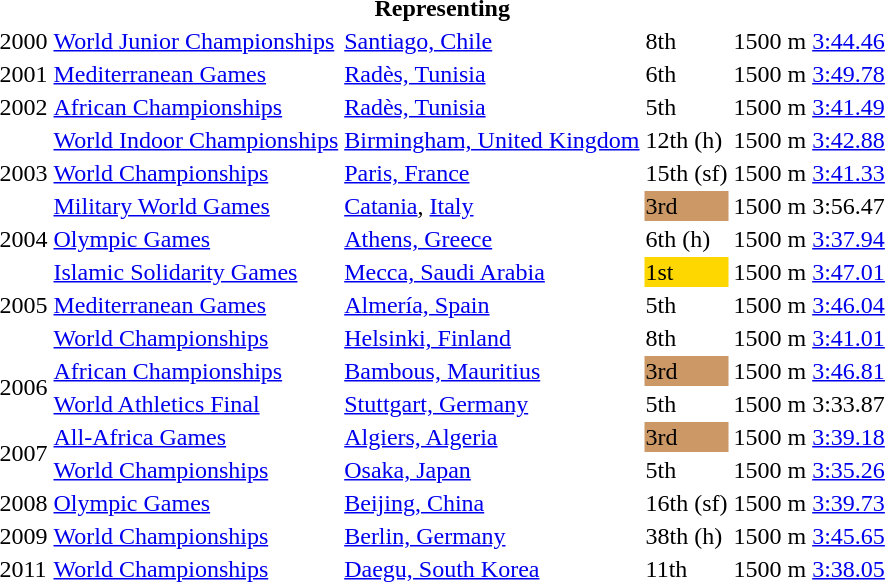<table>
<tr>
<th colspan="6">Representing </th>
</tr>
<tr>
<td>2000</td>
<td><a href='#'>World Junior Championships</a></td>
<td><a href='#'>Santiago, Chile</a></td>
<td>8th</td>
<td>1500 m</td>
<td><a href='#'>3:44.46</a></td>
</tr>
<tr>
<td>2001</td>
<td><a href='#'>Mediterranean Games</a></td>
<td><a href='#'>Radès, Tunisia</a></td>
<td>6th</td>
<td>1500 m</td>
<td><a href='#'>3:49.78</a></td>
</tr>
<tr>
<td>2002</td>
<td><a href='#'>African Championships</a></td>
<td><a href='#'>Radès, Tunisia</a></td>
<td>5th</td>
<td>1500 m</td>
<td><a href='#'>3:41.49</a></td>
</tr>
<tr>
<td rowspan=3>2003</td>
<td><a href='#'>World Indoor Championships</a></td>
<td><a href='#'>Birmingham, United Kingdom</a></td>
<td>12th (h)</td>
<td>1500 m</td>
<td><a href='#'>3:42.88</a></td>
</tr>
<tr>
<td><a href='#'>World Championships</a></td>
<td><a href='#'>Paris, France</a></td>
<td>15th (sf)</td>
<td>1500 m</td>
<td><a href='#'>3:41.33</a></td>
</tr>
<tr>
<td><a href='#'>Military World Games</a></td>
<td><a href='#'>Catania</a>, <a href='#'>Italy</a></td>
<td bgcolor="cc9966">3rd</td>
<td>1500 m</td>
<td>3:56.47</td>
</tr>
<tr>
<td>2004</td>
<td><a href='#'>Olympic Games</a></td>
<td><a href='#'>Athens, Greece</a></td>
<td>6th (h)</td>
<td>1500 m</td>
<td><a href='#'>3:37.94</a></td>
</tr>
<tr>
<td rowspan=3>2005</td>
<td><a href='#'>Islamic Solidarity Games</a></td>
<td><a href='#'>Mecca, Saudi Arabia</a></td>
<td bgcolor="gold">1st</td>
<td>1500 m</td>
<td><a href='#'>3:47.01</a></td>
</tr>
<tr>
<td><a href='#'>Mediterranean Games</a></td>
<td><a href='#'>Almería, Spain</a></td>
<td>5th</td>
<td>1500 m</td>
<td><a href='#'>3:46.04</a></td>
</tr>
<tr>
<td><a href='#'>World Championships</a></td>
<td><a href='#'>Helsinki, Finland</a></td>
<td>8th</td>
<td>1500 m</td>
<td><a href='#'>3:41.01</a></td>
</tr>
<tr>
<td rowspan=2>2006</td>
<td><a href='#'>African Championships</a></td>
<td><a href='#'>Bambous, Mauritius</a></td>
<td bgcolor="cc9966">3rd</td>
<td>1500 m</td>
<td><a href='#'>3:46.81</a></td>
</tr>
<tr>
<td><a href='#'>World Athletics Final</a></td>
<td><a href='#'>Stuttgart, Germany</a></td>
<td>5th</td>
<td>1500 m</td>
<td>3:33.87</td>
</tr>
<tr>
<td rowspan=2>2007</td>
<td><a href='#'>All-Africa Games</a></td>
<td><a href='#'>Algiers, Algeria</a></td>
<td bgcolor=cc9966>3rd</td>
<td>1500 m</td>
<td><a href='#'>3:39.18</a></td>
</tr>
<tr>
<td><a href='#'>World Championships</a></td>
<td><a href='#'>Osaka, Japan</a></td>
<td>5th</td>
<td>1500 m</td>
<td><a href='#'>3:35.26</a></td>
</tr>
<tr>
<td>2008</td>
<td><a href='#'>Olympic Games</a></td>
<td><a href='#'>Beijing, China</a></td>
<td>16th (sf)</td>
<td>1500 m</td>
<td><a href='#'>3:39.73</a></td>
</tr>
<tr>
<td>2009</td>
<td><a href='#'>World Championships</a></td>
<td><a href='#'>Berlin, Germany</a></td>
<td>38th (h)</td>
<td>1500 m</td>
<td><a href='#'>3:45.65</a></td>
</tr>
<tr>
<td>2011</td>
<td><a href='#'>World Championships</a></td>
<td><a href='#'>Daegu, South Korea</a></td>
<td>11th</td>
<td>1500 m</td>
<td><a href='#'>3:38.05</a></td>
</tr>
</table>
